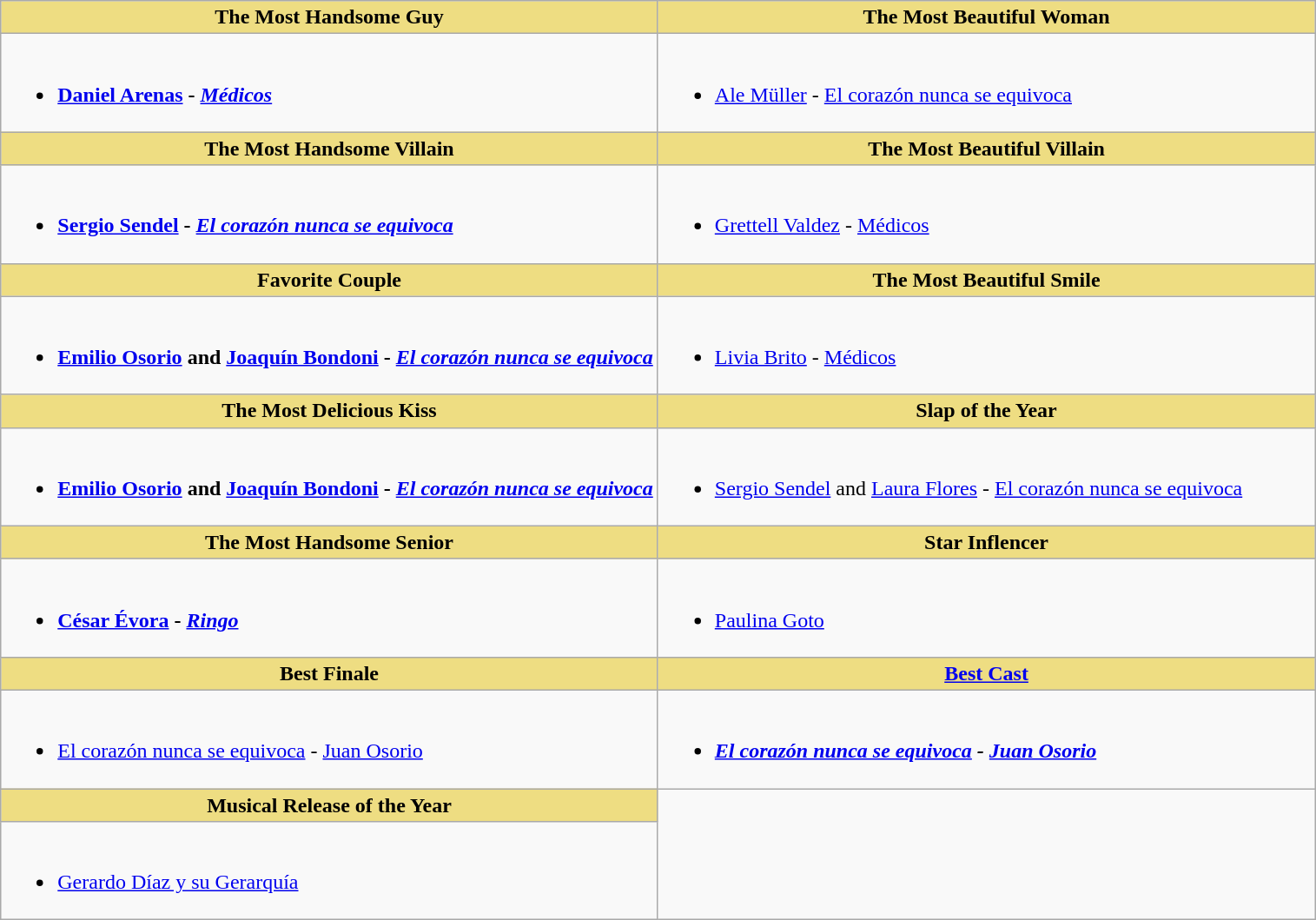<table class=wikitable>
<tr>
<th style="background:#EEDD82; width:50%">The Most Handsome Guy</th>
<th style="background:#EEDD82; width:50%">The Most Beautiful Woman</th>
</tr>
<tr>
<td valign="top"><br><ul><li><strong><a href='#'>Daniel Arenas</a> - <em><a href='#'>Médicos</a><strong><em></li></ul></td>
<td valign="top"><br><ul><li></strong><a href='#'>Ale Müller</a> - </em><a href='#'>El corazón nunca se equivoca</a></em></strong></li></ul></td>
</tr>
<tr>
<th style="background:#EEDD82; width:50%">The Most Handsome Villain</th>
<th style="background:#EEDD82; width:50%">The Most Beautiful Villain</th>
</tr>
<tr>
<td valign="top"><br><ul><li><strong><a href='#'>Sergio Sendel</a> - <em><a href='#'>El corazón nunca se equivoca</a><strong><em></li></ul></td>
<td valign="top"><br><ul><li></strong><a href='#'>Grettell Valdez</a> - </em><a href='#'>Médicos</a></em></strong></li></ul></td>
</tr>
<tr>
<th style="background:#EEDD82; width:50%">Favorite Couple</th>
<th style="background:#EEDD82; width:50%">The Most Beautiful Smile</th>
</tr>
<tr>
<td valign="top"><br><ul><li><strong><a href='#'>Emilio Osorio</a> and <a href='#'>Joaquín Bondoni</a> - <em><a href='#'>El corazón nunca se equivoca</a><strong><em></li></ul></td>
<td valign="top"><br><ul><li></strong><a href='#'>Livia Brito</a> - </em><a href='#'>Médicos</a></em></strong></li></ul></td>
</tr>
<tr>
<th style="background:#EEDD82; width:50%">The Most Delicious Kiss</th>
<th style="background:#EEDD82; width:50%">Slap of the Year</th>
</tr>
<tr>
<td valign="top"><br><ul><li><strong><a href='#'>Emilio Osorio</a> and <a href='#'>Joaquín Bondoni</a> - <em><a href='#'>El corazón nunca se equivoca</a><strong><em></li></ul></td>
<td valign="top"><br><ul><li></strong><a href='#'>Sergio Sendel</a> and <a href='#'>Laura Flores</a> - </em><a href='#'>El corazón nunca se equivoca</a></em></strong></li></ul></td>
</tr>
<tr>
<th style="background:#EEDD82; width:50%">The Most Handsome Senior</th>
<th style="background:#EEDD82; width:50%">Star Inflencer</th>
</tr>
<tr>
<td valign="top"><br><ul><li><strong><a href='#'>César Évora</a> - <em><a href='#'>Ringo</a><strong><em></li></ul></td>
<td valign="top"><br><ul><li></strong><a href='#'>Paulina Goto</a><strong></li></ul></td>
</tr>
<tr>
<th style="background:#EEDD82; width:50%">Best Finale</th>
<th style="background:#EEDD82; width:50%"><a href='#'>Best Cast</a></th>
</tr>
<tr>
<td valign="top"><br><ul><li></em></strong><a href='#'>El corazón nunca se equivoca</a></em> - <a href='#'>Juan Osorio</a></strong></li></ul></td>
<td valign="top"><br><ul><li><strong><em><a href='#'>El corazón nunca se equivoca</a><em> - <a href='#'>Juan Osorio</a><strong></li></ul></td>
</tr>
<tr>
<th style="background:#EEDD82; width:50%">Musical Release of the Year</th>
</tr>
<tr>
<td valign="top"><br><ul><li></strong><a href='#'>Gerardo Díaz y su Gerarquía</a><strong></li></ul></td>
</tr>
</table>
